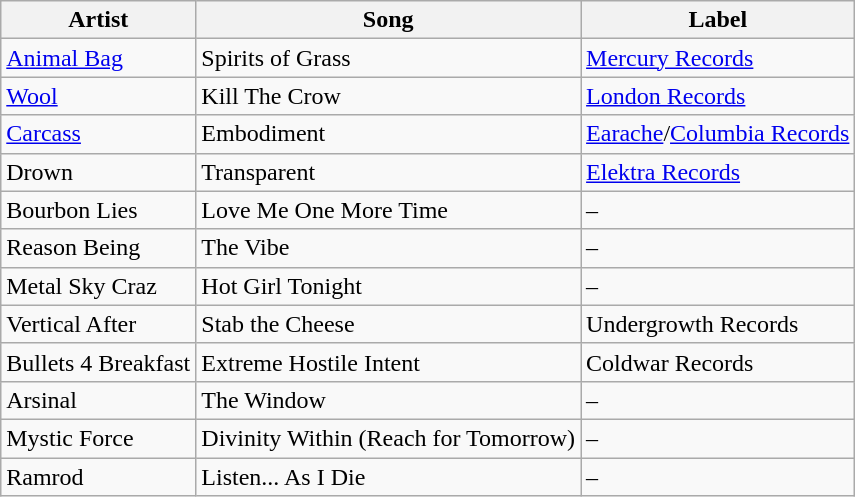<table class="wikitable">
<tr>
<th>Artist</th>
<th>Song</th>
<th>Label</th>
</tr>
<tr>
<td><a href='#'>Animal Bag</a></td>
<td>Spirits of Grass</td>
<td><a href='#'>Mercury Records</a></td>
</tr>
<tr>
<td><a href='#'>Wool</a></td>
<td>Kill The Crow</td>
<td><a href='#'>London Records</a></td>
</tr>
<tr>
<td><a href='#'>Carcass</a></td>
<td>Embodiment</td>
<td><a href='#'>Earache</a>/<a href='#'>Columbia Records</a></td>
</tr>
<tr>
<td>Drown</td>
<td>Transparent</td>
<td><a href='#'>Elektra Records</a></td>
</tr>
<tr>
<td>Bourbon Lies</td>
<td>Love Me One More Time</td>
<td>–</td>
</tr>
<tr>
<td>Reason Being</td>
<td>The Vibe</td>
<td>–</td>
</tr>
<tr>
<td>Metal Sky Craz</td>
<td>Hot Girl Tonight</td>
<td>–</td>
</tr>
<tr>
<td>Vertical After</td>
<td>Stab the Cheese</td>
<td>Undergrowth Records</td>
</tr>
<tr>
<td>Bullets 4 Breakfast</td>
<td>Extreme Hostile Intent</td>
<td>Coldwar Records</td>
</tr>
<tr>
<td>Arsinal</td>
<td>The Window</td>
<td>–</td>
</tr>
<tr>
<td>Mystic Force</td>
<td>Divinity Within (Reach for Tomorrow)</td>
<td>–</td>
</tr>
<tr>
<td>Ramrod</td>
<td>Listen... As I Die</td>
<td>–</td>
</tr>
</table>
